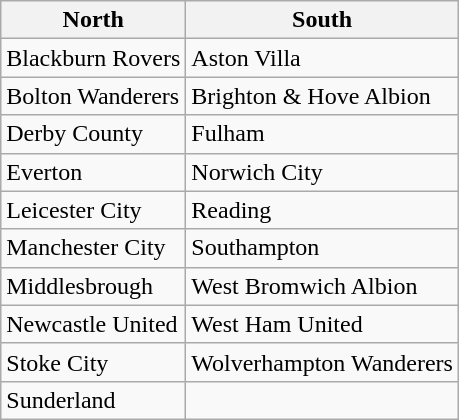<table class="wikitable">
<tr>
<th>North</th>
<th>South</th>
</tr>
<tr>
<td>Blackburn Rovers</td>
<td>Aston Villa</td>
</tr>
<tr>
<td>Bolton Wanderers</td>
<td>Brighton & Hove Albion</td>
</tr>
<tr>
<td>Derby County</td>
<td>Fulham</td>
</tr>
<tr>
<td>Everton</td>
<td>Norwich City</td>
</tr>
<tr>
<td>Leicester City</td>
<td>Reading</td>
</tr>
<tr>
<td>Manchester City</td>
<td>Southampton</td>
</tr>
<tr>
<td>Middlesbrough</td>
<td>West Bromwich Albion</td>
</tr>
<tr>
<td>Newcastle United</td>
<td>West Ham United</td>
</tr>
<tr>
<td>Stoke City</td>
<td>Wolverhampton Wanderers</td>
</tr>
<tr>
<td>Sunderland</td>
<td></td>
</tr>
</table>
